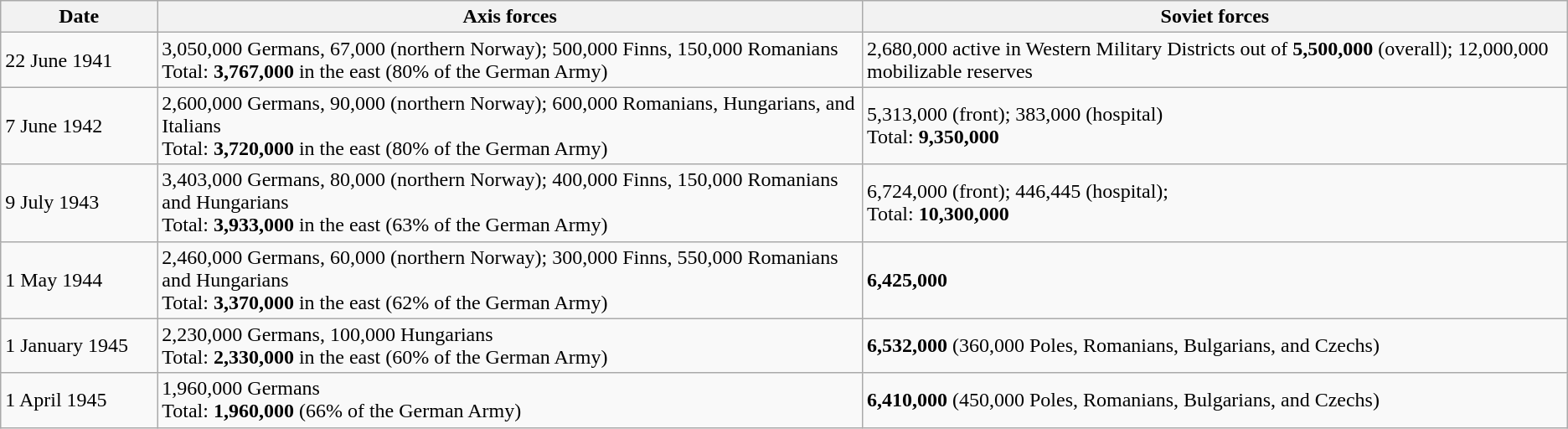<table class="wikitable">
<tr>
<th style="width: 10%;">Date</th>
<th style="width: 45%;">Axis forces</th>
<th style="width: 45%;">Soviet forces</th>
</tr>
<tr>
<td>22 June 1941</td>
<td>3,050,000 Germans, 67,000 (northern Norway); 500,000 Finns, 150,000 Romanians<br>Total: <strong>3,767,000</strong> in the east (80% of the German Army)</td>
<td>2,680,000 active in Western Military Districts out of <strong>5,500,000</strong> (overall); 12,000,000 mobilizable reserves</td>
</tr>
<tr>
<td>7 June 1942</td>
<td>2,600,000 Germans, 90,000 (northern Norway); 600,000 Romanians, Hungarians, and Italians<br>Total: <strong>3,720,000</strong> in the east (80% of the German Army)</td>
<td>5,313,000 (front); 383,000 (hospital)<br>Total: <strong>9,350,000</strong></td>
</tr>
<tr>
<td>9 July 1943</td>
<td>3,403,000 Germans, 80,000 (northern Norway); 400,000 Finns, 150,000 Romanians and Hungarians<br>Total: <strong>3,933,000</strong> in the east (63% of the German Army)</td>
<td>6,724,000 (front); 446,445 (hospital);<br>Total: <strong>10,300,000</strong></td>
</tr>
<tr>
<td>1 May 1944</td>
<td>2,460,000 Germans, 60,000 (northern Norway); 300,000 Finns, 550,000 Romanians and Hungarians<br>Total: <strong>3,370,000</strong> in the east (62% of the German Army)</td>
<td><strong>6,425,000</strong></td>
</tr>
<tr>
<td>1 January 1945</td>
<td>2,230,000 Germans, 100,000 Hungarians<br>Total: <strong>2,330,000</strong> in the east (60% of the German Army)</td>
<td><strong>6,532,000</strong> (360,000 Poles, Romanians, Bulgarians, and Czechs)</td>
</tr>
<tr>
<td>1 April 1945</td>
<td>1,960,000 Germans<br>Total: <strong>1,960,000</strong> (66% of the German Army)</td>
<td><strong>6,410,000</strong> (450,000 Poles, Romanians, Bulgarians, and Czechs)</td>
</tr>
</table>
